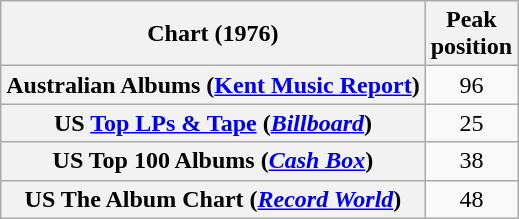<table class="wikitable sortable plainrowheaders" style="text-align:center">
<tr>
<th scope="col">Chart (1976)</th>
<th scope="col">Peak<br>position</th>
</tr>
<tr>
<th scope="row">Australian Albums (<a href='#'>Kent Music Report</a>)</th>
<td>96</td>
</tr>
<tr>
<th scope="row">US <a href='#'>Top LPs & Tape</a> (<em><a href='#'>Billboard</a></em>)</th>
<td>25</td>
</tr>
<tr>
<th scope="row">US Top 100 Albums (<em><a href='#'>Cash Box</a></em>)</th>
<td>38</td>
</tr>
<tr>
<th scope="row">US The Album Chart (<em><a href='#'>Record World</a></em>)</th>
<td>48</td>
</tr>
</table>
